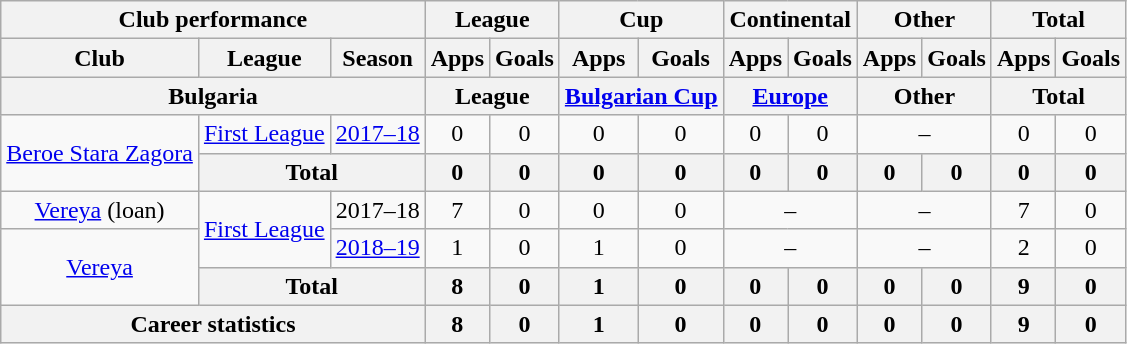<table class="wikitable" style="text-align: center">
<tr>
<th colspan="3">Club performance</th>
<th colspan="2">League</th>
<th colspan="2">Cup</th>
<th colspan="2">Continental</th>
<th colspan="2">Other</th>
<th colspan="3">Total</th>
</tr>
<tr>
<th>Club</th>
<th>League</th>
<th>Season</th>
<th>Apps</th>
<th>Goals</th>
<th>Apps</th>
<th>Goals</th>
<th>Apps</th>
<th>Goals</th>
<th>Apps</th>
<th>Goals</th>
<th>Apps</th>
<th>Goals</th>
</tr>
<tr>
<th colspan="3">Bulgaria</th>
<th colspan="2">League</th>
<th colspan="2"><a href='#'>Bulgarian Cup</a></th>
<th colspan="2"><a href='#'>Europe</a></th>
<th colspan="2">Other</th>
<th colspan="2">Total</th>
</tr>
<tr>
<td rowspan="2" valign="center"><a href='#'>Beroe Stara Zagora</a></td>
<td rowspan="1"><a href='#'>First League</a></td>
<td rowspan="1"><a href='#'>2017–18</a></td>
<td>0</td>
<td>0</td>
<td>0</td>
<td>0</td>
<td>0</td>
<td>0</td>
<td colspan="2">–</td>
<td>0</td>
<td>0</td>
</tr>
<tr>
<th colspan="2">Total</th>
<th>0</th>
<th>0</th>
<th>0</th>
<th>0</th>
<th>0</th>
<th>0</th>
<th>0</th>
<th>0</th>
<th>0</th>
<th>0</th>
</tr>
<tr>
<td rowspan="1" valign="center"><a href='#'>Vereya</a> (loan)</td>
<td rowspan="2"><a href='#'>First League</a></td>
<td rowspan="1">2017–18</td>
<td>7</td>
<td>0</td>
<td>0</td>
<td>0</td>
<td colspan="2">–</td>
<td colspan="2">–</td>
<td>7</td>
<td>0</td>
</tr>
<tr>
<td rowspan="2" valign="center"><a href='#'>Vereya</a></td>
<td rowspan="1"><a href='#'>2018–19</a></td>
<td>1</td>
<td>0</td>
<td>1</td>
<td>0</td>
<td colspan="2">–</td>
<td colspan="2">–</td>
<td>2</td>
<td>0</td>
</tr>
<tr>
<th colspan="2">Total</th>
<th>8</th>
<th>0</th>
<th>1</th>
<th>0</th>
<th>0</th>
<th>0</th>
<th>0</th>
<th>0</th>
<th>9</th>
<th>0</th>
</tr>
<tr>
<th colspan="3">Career statistics</th>
<th>8</th>
<th>0</th>
<th>1</th>
<th>0</th>
<th>0</th>
<th>0</th>
<th>0</th>
<th>0</th>
<th>9</th>
<th>0</th>
</tr>
</table>
